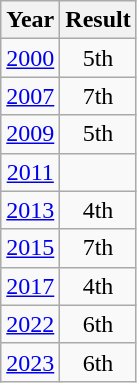<table class="wikitable" style="text-align:center">
<tr>
<th>Year</th>
<th>Result</th>
</tr>
<tr>
<td><a href='#'>2000</a></td>
<td>5th</td>
</tr>
<tr>
<td><a href='#'>2007</a></td>
<td>7th</td>
</tr>
<tr>
<td><a href='#'>2009</a></td>
<td>5th</td>
</tr>
<tr>
<td><a href='#'>2011</a></td>
<td></td>
</tr>
<tr>
<td><a href='#'>2013</a></td>
<td>4th</td>
</tr>
<tr>
<td><a href='#'>2015</a></td>
<td>7th</td>
</tr>
<tr>
<td><a href='#'>2017</a></td>
<td>4th</td>
</tr>
<tr>
<td><a href='#'>2022</a></td>
<td>6th</td>
</tr>
<tr>
<td><a href='#'>2023</a></td>
<td>6th</td>
</tr>
</table>
